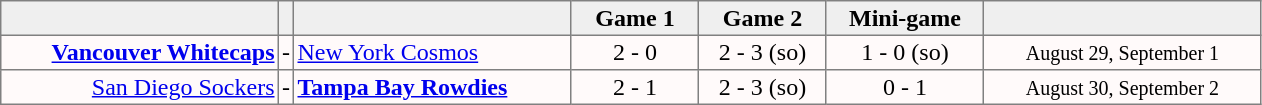<table style=border-collapse:collapse border=1 cellspacing=0 cellpadding=2>
<tr align=center bgcolor=#efefef>
<th width=180></th>
<th width=5></th>
<th width=180></th>
<th width=80>Game 1</th>
<th width=80>Game 2</th>
<th width=100>Mini-game</th>
<td width=180></td>
</tr>
<tr align=center bgcolor=fffafa>
<td align=right><strong><a href='#'>Vancouver Whitecaps</a></strong></td>
<td>-</td>
<td align=left><a href='#'>New York Cosmos</a></td>
<td>2 - 0</td>
<td>2 - 3 (so)</td>
<td>1 - 0 (so)</td>
<td><small>August 29, September 1</small></td>
</tr>
<tr align=center bgcolor=fffafa>
<td align=right><a href='#'>San Diego Sockers</a></td>
<td>-</td>
<td align=left><strong><a href='#'>Tampa Bay Rowdies</a></strong></td>
<td>2 - 1</td>
<td>2 - 3 (so)</td>
<td>0 - 1</td>
<td><small>August 30, September 2</small></td>
</tr>
</table>
